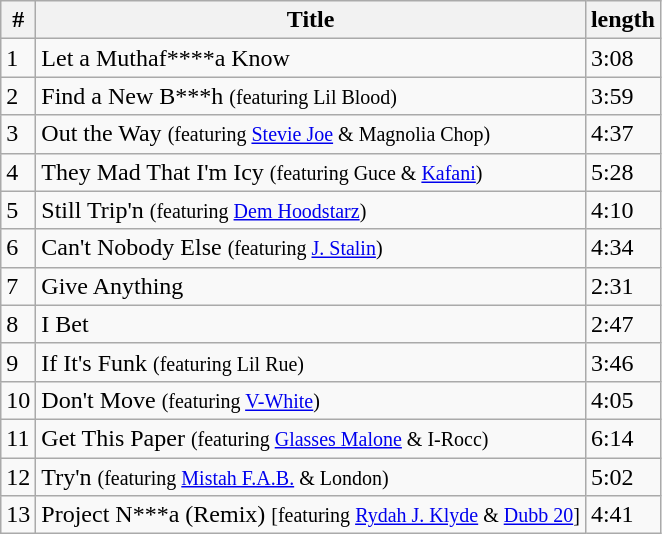<table class="wikitable">
<tr>
<th>#</th>
<th>Title</th>
<th>length</th>
</tr>
<tr>
<td>1</td>
<td>Let a Muthaf****a Know</td>
<td>3:08</td>
</tr>
<tr>
<td>2</td>
<td>Find a New B***h <small>(featuring Lil Blood)</small></td>
<td>3:59</td>
</tr>
<tr>
<td>3</td>
<td>Out the Way <small>(featuring <a href='#'>Stevie Joe</a> & Magnolia Chop)</small></td>
<td>4:37</td>
</tr>
<tr>
<td>4</td>
<td>They Mad That I'm Icy <small>(featuring Guce & <a href='#'>Kafani</a>)</small></td>
<td>5:28</td>
</tr>
<tr>
<td>5</td>
<td>Still Trip'n <small>(featuring <a href='#'>Dem Hoodstarz</a>)</small></td>
<td>4:10</td>
</tr>
<tr>
<td>6</td>
<td>Can't Nobody Else <small>(featuring <a href='#'>J. Stalin</a>)</small></td>
<td>4:34</td>
</tr>
<tr>
<td>7</td>
<td>Give Anything</td>
<td>2:31</td>
</tr>
<tr>
<td>8</td>
<td>I Bet</td>
<td>2:47</td>
</tr>
<tr>
<td>9</td>
<td>If It's Funk <small>(featuring Lil Rue)</small></td>
<td>3:46</td>
</tr>
<tr>
<td>10</td>
<td>Don't Move <small>(featuring <a href='#'>V-White</a>)</small></td>
<td>4:05</td>
</tr>
<tr>
<td>11</td>
<td>Get This Paper <small>(featuring <a href='#'>Glasses Malone</a> & I-Rocc)</small></td>
<td>6:14</td>
</tr>
<tr>
<td>12</td>
<td>Try'n <small>(featuring <a href='#'>Mistah F.A.B.</a> & London)</small></td>
<td>5:02</td>
</tr>
<tr>
<td>13</td>
<td>Project N***a (Remix) <small>[featuring <a href='#'>Rydah J. Klyde</a> & <a href='#'>Dubb 20</a>]</small></td>
<td>4:41</td>
</tr>
</table>
